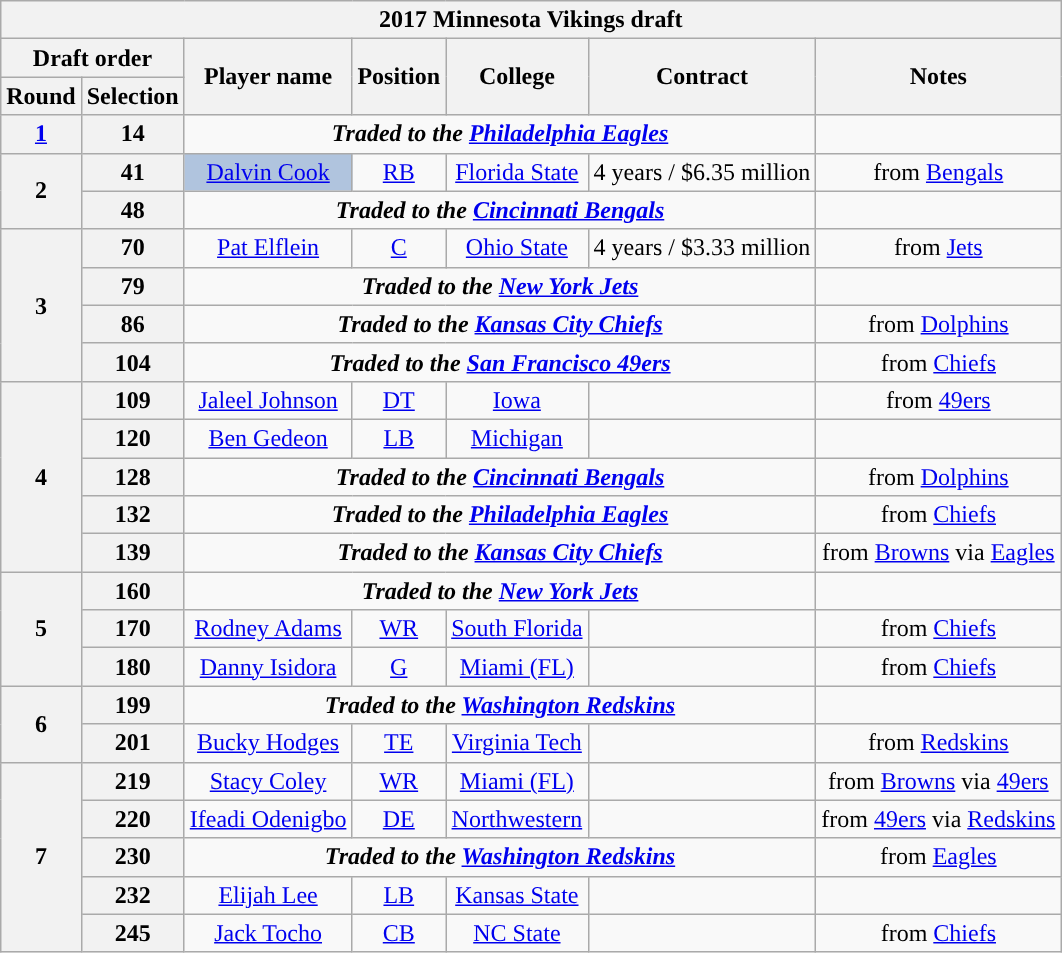<table class="wikitable" style="text-align:center">
<tr>
<th colspan="7">2017 Minnesota Vikings draft</th>
</tr>
<tr>
<th colspan="2">Draft order</th>
<th rowspan="2">Player name</th>
<th rowspan="2">Position</th>
<th rowspan="2">College</th>
<th rowspan="2">Contract</th>
<th rowspan="2">Notes</th>
</tr>
<tr>
<th>Round</th>
<th>Selection</th>
</tr>
<tr>
<th><a href='#'>1</a></th>
<th>14</th>
<td colspan="4"><strong><em>Traded to the <a href='#'>Philadelphia Eagles</a></em></strong></td>
<td></td>
</tr>
<tr>
<th rowspan="2">2</th>
<th>41</th>
<td bgcolor=lightsteelblue><a href='#'>Dalvin Cook</a></td>
<td><a href='#'>RB</a></td>
<td><a href='#'>Florida State</a></td>
<td>4 years / $6.35 million</td>
<td>from <a href='#'>Bengals</a></td>
</tr>
<tr>
<th>48</th>
<td colspan="4"><strong><em>Traded to the <a href='#'>Cincinnati Bengals</a></em></strong></td>
<td></td>
</tr>
<tr>
<th rowspan="4">3</th>
<th>70</th>
<td><a href='#'>Pat Elflein</a></td>
<td><a href='#'>C</a></td>
<td><a href='#'>Ohio State</a></td>
<td>4 years / $3.33 million</td>
<td>from <a href='#'>Jets</a></td>
</tr>
<tr>
<th>79</th>
<td colspan="4"><strong><em>Traded to the <a href='#'>New York Jets</a></em></strong></td>
<td></td>
</tr>
<tr>
<th>86</th>
<td colspan="4"><strong><em>Traded to the <a href='#'>Kansas City Chiefs</a></em></strong></td>
<td>from <a href='#'>Dolphins</a></td>
</tr>
<tr>
<th>104</th>
<td colspan="4"><strong><em>Traded to the <a href='#'>San Francisco 49ers</a></em></strong></td>
<td>from <a href='#'>Chiefs</a></td>
</tr>
<tr>
<th rowspan="5">4</th>
<th>109</th>
<td><a href='#'>Jaleel Johnson</a></td>
<td><a href='#'>DT</a></td>
<td><a href='#'>Iowa</a></td>
<td></td>
<td>from <a href='#'>49ers</a></td>
</tr>
<tr>
<th>120</th>
<td><a href='#'>Ben Gedeon</a></td>
<td><a href='#'>LB</a></td>
<td><a href='#'>Michigan</a></td>
<td></td>
<td></td>
</tr>
<tr>
<th>128</th>
<td colspan="4"><strong><em>Traded to the <a href='#'>Cincinnati Bengals</a></em></strong></td>
<td>from <a href='#'>Dolphins</a></td>
</tr>
<tr>
<th>132</th>
<td colspan="4"><strong><em>Traded to the <a href='#'>Philadelphia Eagles</a></em></strong></td>
<td>from <a href='#'>Chiefs</a></td>
</tr>
<tr>
<th>139</th>
<td colspan="4"><strong><em>Traded to the <a href='#'>Kansas City Chiefs</a></em></strong></td>
<td>from <a href='#'>Browns</a> via <a href='#'>Eagles</a></td>
</tr>
<tr>
<th rowspan="3">5</th>
<th>160</th>
<td colspan="4"><strong><em>Traded to the <a href='#'>New York Jets</a></em></strong></td>
<td></td>
</tr>
<tr>
<th>170</th>
<td><a href='#'>Rodney Adams</a></td>
<td><a href='#'>WR</a></td>
<td><a href='#'>South Florida</a></td>
<td></td>
<td>from <a href='#'>Chiefs</a></td>
</tr>
<tr>
<th>180</th>
<td><a href='#'>Danny Isidora</a></td>
<td><a href='#'>G</a></td>
<td><a href='#'>Miami (FL)</a></td>
<td></td>
<td>from <a href='#'>Chiefs</a></td>
</tr>
<tr>
<th rowspan="2">6</th>
<th>199</th>
<td colspan="4"><strong><em>Traded to the <a href='#'>Washington Redskins</a></em></strong></td>
<td></td>
</tr>
<tr>
<th>201</th>
<td><a href='#'>Bucky Hodges</a></td>
<td><a href='#'>TE</a></td>
<td><a href='#'>Virginia Tech</a></td>
<td></td>
<td>from <a href='#'>Redskins</a></td>
</tr>
<tr>
<th rowspan="5">7</th>
<th>219</th>
<td><a href='#'>Stacy Coley</a></td>
<td><a href='#'>WR</a></td>
<td><a href='#'>Miami (FL)</a></td>
<td></td>
<td>from <a href='#'>Browns</a> via <a href='#'>49ers</a></td>
</tr>
<tr>
<th>220</th>
<td><a href='#'>Ifeadi Odenigbo</a></td>
<td><a href='#'>DE</a></td>
<td><a href='#'>Northwestern</a></td>
<td></td>
<td>from <a href='#'>49ers</a> via <a href='#'>Redskins</a></td>
</tr>
<tr>
<th>230</th>
<td colspan="4"><strong><em>Traded to the <a href='#'>Washington Redskins</a></em></strong></td>
<td>from <a href='#'>Eagles</a></td>
</tr>
<tr>
<th>232</th>
<td><a href='#'>Elijah Lee</a></td>
<td><a href='#'>LB</a></td>
<td><a href='#'>Kansas State</a></td>
<td></td>
<td></td>
</tr>
<tr>
<th>245</th>
<td><a href='#'>Jack Tocho</a></td>
<td><a href='#'>CB</a></td>
<td><a href='#'>NC State</a></td>
<td></td>
<td>from <a href='#'>Chiefs</a></td>
</tr>
</table>
